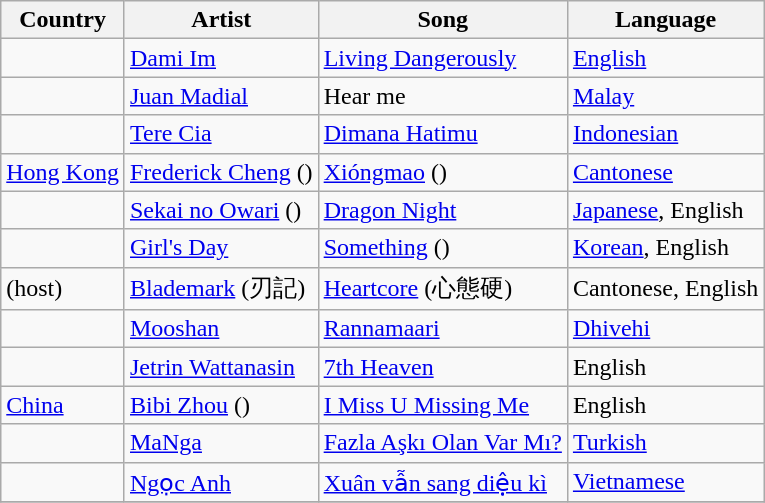<table class="sortable wikitable">
<tr>
<th>Country</th>
<th>Artist</th>
<th>Song</th>
<th>Language</th>
</tr>
<tr>
<td></td>
<td><a href='#'>Dami Im</a></td>
<td><a href='#'>Living Dangerously</a></td>
<td><a href='#'>English</a></td>
</tr>
<tr>
<td></td>
<td><a href='#'>Juan Madial</a></td>
<td>Hear me</td>
<td><a href='#'>Malay</a></td>
</tr>
<tr>
<td></td>
<td><a href='#'>Tere Cia</a></td>
<td><a href='#'>Dimana Hatimu</a></td>
<td><a href='#'>Indonesian</a></td>
</tr>
<tr>
<td> <a href='#'>Hong Kong</a></td>
<td><a href='#'>Frederick Cheng</a> ()</td>
<td><a href='#'>Xióngmao</a> ()</td>
<td><a href='#'>Cantonese</a></td>
</tr>
<tr>
<td></td>
<td><a href='#'>Sekai no Owari</a> ()</td>
<td><a href='#'>Dragon Night</a></td>
<td><a href='#'>Japanese</a>, English</td>
</tr>
<tr>
<td></td>
<td><a href='#'>Girl's Day</a></td>
<td><a href='#'>Something</a> ()</td>
<td><a href='#'>Korean</a>, English</td>
</tr>
<tr>
<td> (host)</td>
<td><a href='#'>Blademark</a> (刃記)</td>
<td><a href='#'>Heartcore</a> (心態硬)</td>
<td>Cantonese, English</td>
</tr>
<tr>
<td></td>
<td><a href='#'>Mooshan</a></td>
<td><a href='#'>Rannamaari</a></td>
<td><a href='#'>Dhivehi</a></td>
</tr>
<tr>
<td></td>
<td><a href='#'>Jetrin Wattanasin</a></td>
<td><a href='#'>7th Heaven</a></td>
<td>English</td>
</tr>
<tr>
<td> <a href='#'>China</a></td>
<td><a href='#'>Bibi Zhou</a> ()</td>
<td><a href='#'>I Miss U Missing Me</a></td>
<td>English</td>
</tr>
<tr>
<td></td>
<td><a href='#'>MaNga</a></td>
<td><a href='#'>Fazla Aşkı Olan Var Mı?</a></td>
<td><a href='#'>Turkish</a></td>
</tr>
<tr>
<td></td>
<td><a href='#'>Ngọc Anh</a></td>
<td><a href='#'>Xuân vẫn sang diệu kì</a></td>
<td><a href='#'>Vietnamese</a></td>
</tr>
<tr>
</tr>
</table>
